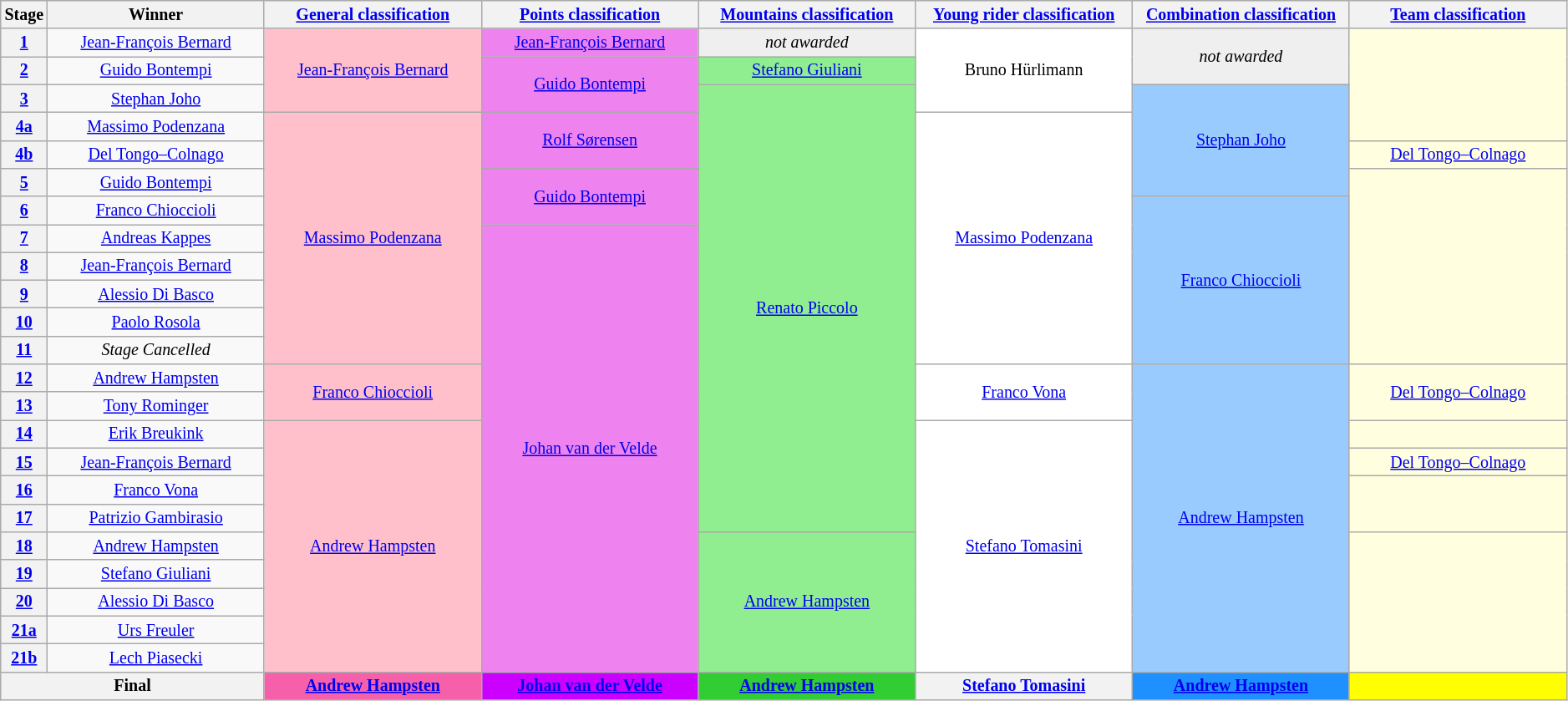<table class="wikitable" style="text-align:center; font-size:smaller; clear:both;">
<tr>
<th scope="col" style="width:1%;">Stage</th>
<th scope="col" style="width:14%;">Winner</th>
<th scope="col" style="width:14%;"><a href='#'>General classification</a><br></th>
<th scope="col" style="width:14%;"><a href='#'>Points classification</a><br></th>
<th scope="col" style="width:14%;"><a href='#'>Mountains classification</a><br></th>
<th scope="col" style="width:14%;"><a href='#'>Young rider classification</a><br></th>
<th scope="col" style="width:14%;"><a href='#'>Combination classification</a><br></th>
<th scope="col" style="width:14%;"><a href='#'>Team classification</a></th>
</tr>
<tr>
<th scope="row"><a href='#'>1</a></th>
<td><a href='#'>Jean-François Bernard</a></td>
<td style="background:pink;" rowspan=3><a href='#'>Jean-François Bernard</a></td>
<td style="background:violet;"><a href='#'>Jean-François Bernard</a></td>
<td style="background:#EFEFEF;"><em>not awarded</em></td>
<td style="background:white;" rowspan=3>Bruno Hürlimann</td>
<td style="background:#EFEFEF;" rowspan=2><em>not awarded</em></td>
<td style="background:lightyellow;" rowspan=4></td>
</tr>
<tr>
<th scope="row"><a href='#'>2</a></th>
<td><a href='#'>Guido Bontempi</a></td>
<td style="background:violet;" rowspan=2><a href='#'>Guido Bontempi</a></td>
<td style="background:lightgreen;"><a href='#'>Stefano Giuliani</a></td>
</tr>
<tr>
<th scope="row"><a href='#'>3</a></th>
<td><a href='#'>Stephan Joho</a></td>
<td style="background:lightgreen;" rowspan=16><a href='#'>Renato Piccolo</a></td>
<td style="background:#99CBFF;" rowspan=4><a href='#'>Stephan Joho</a></td>
</tr>
<tr>
<th scope="row"><a href='#'>4a</a></th>
<td><a href='#'>Massimo Podenzana</a></td>
<td style="background:pink;" rowspan=9><a href='#'>Massimo Podenzana</a></td>
<td style="background:violet;" rowspan=2><a href='#'>Rolf Sørensen</a></td>
<td style="background:white;" rowspan=9><a href='#'>Massimo Podenzana</a></td>
</tr>
<tr>
<th scope="row"><a href='#'>4b</a></th>
<td><a href='#'>Del Tongo–Colnago</a></td>
<td style="background:lightyellow;"><a href='#'>Del Tongo–Colnago</a></td>
</tr>
<tr>
<th scope="row"><a href='#'>5</a></th>
<td><a href='#'>Guido Bontempi</a></td>
<td style="background:violet;" rowspan=2><a href='#'>Guido Bontempi</a></td>
<td style="background:lightyellow;" rowspan=7></td>
</tr>
<tr>
<th scope="row"><a href='#'>6</a></th>
<td><a href='#'>Franco Chioccioli</a></td>
<td style="background:#99CBFF;" rowspan=6><a href='#'>Franco Chioccioli</a></td>
</tr>
<tr>
<th scope="row"><a href='#'>7</a></th>
<td><a href='#'>Andreas Kappes</a></td>
<td style="background:violet;" rowspan=16><a href='#'>Johan van der Velde</a></td>
</tr>
<tr>
<th scope="row"><a href='#'>8</a></th>
<td><a href='#'>Jean-François Bernard</a></td>
</tr>
<tr>
<th scope="row"><a href='#'>9</a></th>
<td><a href='#'>Alessio Di Basco</a></td>
</tr>
<tr>
<th scope="row"><a href='#'>10</a></th>
<td><a href='#'>Paolo Rosola</a></td>
</tr>
<tr>
<th scope="row"><a href='#'>11</a></th>
<td><em>Stage Cancelled</em></td>
</tr>
<tr>
<th scope="row"><a href='#'>12</a></th>
<td><a href='#'>Andrew Hampsten</a></td>
<td style="background:pink;" rowspan=2><a href='#'>Franco Chioccioli</a></td>
<td style="background:white;" rowspan=2><a href='#'>Franco Vona</a></td>
<td style="background:#99CBFF;" rowspan=11><a href='#'>Andrew Hampsten</a></td>
<td style="background:lightyellow;" rowspan=2><a href='#'>Del Tongo–Colnago</a></td>
</tr>
<tr>
<th scope="row"><a href='#'>13</a></th>
<td><a href='#'>Tony Rominger</a></td>
</tr>
<tr>
<th scope="row"><a href='#'>14</a></th>
<td><a href='#'>Erik Breukink</a></td>
<td style="background:pink;" rowspan=9><a href='#'>Andrew Hampsten</a></td>
<td style="background:white;" rowspan=9><a href='#'>Stefano Tomasini</a></td>
<td style="background:lightyellow;"></td>
</tr>
<tr>
<th scope="row"><a href='#'>15</a></th>
<td><a href='#'>Jean-François Bernard</a></td>
<td style="background:lightyellow;"><a href='#'>Del Tongo–Colnago</a></td>
</tr>
<tr>
<th scope="row"><a href='#'>16</a></th>
<td><a href='#'>Franco Vona</a></td>
<td style="background:lightyellow;" rowspan=2></td>
</tr>
<tr>
<th scope="row"><a href='#'>17</a></th>
<td><a href='#'>Patrizio Gambirasio</a></td>
</tr>
<tr>
<th scope="row"><a href='#'>18</a></th>
<td><a href='#'>Andrew Hampsten</a></td>
<td style="background:lightgreen;" rowspan=5><a href='#'>Andrew Hampsten</a></td>
<td style="background:lightyellow;" rowspan=5></td>
</tr>
<tr>
<th scope="row"><a href='#'>19</a></th>
<td><a href='#'>Stefano Giuliani</a></td>
</tr>
<tr>
<th scope="row"><a href='#'>20</a></th>
<td><a href='#'>Alessio Di Basco</a></td>
</tr>
<tr>
<th scope="row"><a href='#'>21a</a></th>
<td><a href='#'>Urs Freuler</a></td>
</tr>
<tr>
<th scope="row"><a href='#'>21b</a></th>
<td><a href='#'>Lech Piasecki</a></td>
</tr>
<tr>
<th colspan=2>Final</th>
<th style="background:#F660AB;"><strong><a href='#'>Andrew Hampsten</a></strong></th>
<th style="background:#c0f;"><strong><a href='#'>Johan van der Velde</a></strong></th>
<th style="background:#32CD32;"><strong><a href='#'>Andrew Hampsten</a></strong></th>
<th style="background:offwhite;"><strong><a href='#'>Stefano Tomasini</a></strong></th>
<th style="background:dodgerblue;"><strong><a href='#'>Andrew Hampsten</a></strong></th>
<th style="background:yellow;"><strong></strong></th>
</tr>
</table>
